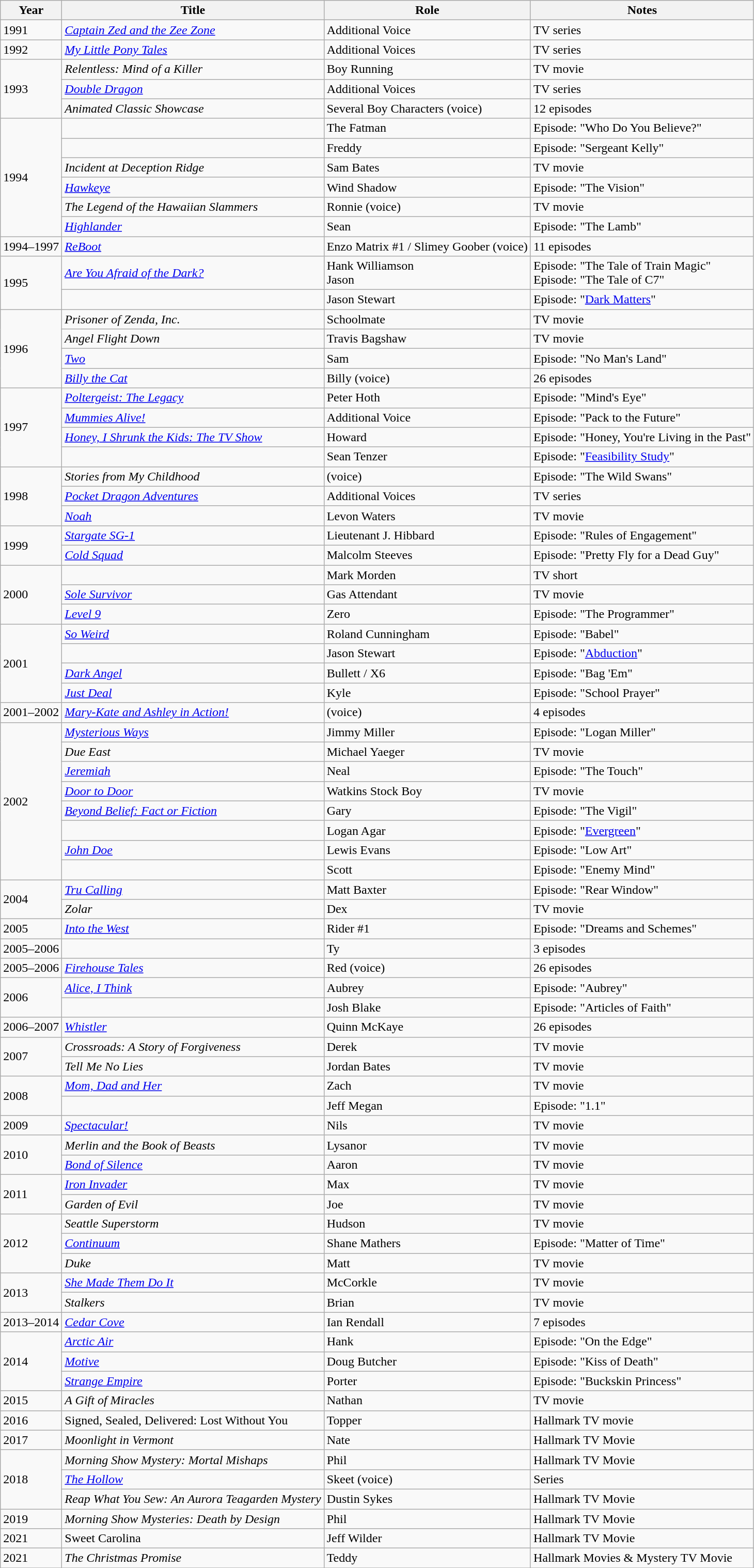<table class="wikitable sortable">
<tr>
<th>Year</th>
<th>Title</th>
<th>Role</th>
<th class="unsortable">Notes</th>
</tr>
<tr>
<td>1991</td>
<td><em><a href='#'>Captain Zed and the Zee Zone</a></em></td>
<td>Additional Voice</td>
<td>TV series</td>
</tr>
<tr>
<td>1992</td>
<td><em><a href='#'>My Little Pony Tales</a></em></td>
<td>Additional Voices</td>
<td>TV series</td>
</tr>
<tr>
<td rowspan="3">1993</td>
<td><em>Relentless: Mind of a Killer</em></td>
<td>Boy Running</td>
<td>TV movie</td>
</tr>
<tr>
<td><em><a href='#'>Double Dragon</a></em></td>
<td>Additional Voices</td>
<td>TV series</td>
</tr>
<tr>
<td><em>Animated Classic Showcase</em></td>
<td>Several Boy Characters (voice)</td>
<td>12 episodes</td>
</tr>
<tr>
<td rowspan="6">1994</td>
<td><em></em></td>
<td>The Fatman</td>
<td>Episode: "Who Do You Believe?"</td>
</tr>
<tr>
<td><em></em></td>
<td>Freddy</td>
<td>Episode: "Sergeant Kelly"</td>
</tr>
<tr>
<td><em>Incident at Deception Ridge</em></td>
<td>Sam Bates</td>
<td>TV movie</td>
</tr>
<tr>
<td><em><a href='#'>Hawkeye</a></em></td>
<td>Wind Shadow</td>
<td>Episode: "The Vision"</td>
</tr>
<tr>
<td data-sort-value="Legend of the Hawaiian Slammers, The"><em>The Legend of the Hawaiian Slammers</em></td>
<td>Ronnie (voice)</td>
<td>TV movie</td>
</tr>
<tr>
<td><em><a href='#'>Highlander</a></em></td>
<td>Sean</td>
<td>Episode: "The Lamb"</td>
</tr>
<tr>
<td>1994–1997</td>
<td><em><a href='#'>ReBoot</a></em></td>
<td>Enzo Matrix #1 / Slimey Goober (voice)</td>
<td>11 episodes</td>
</tr>
<tr>
<td rowspan="2">1995</td>
<td><em><a href='#'>Are You Afraid of the Dark?</a></em></td>
<td>Hank Williamson<br>Jason</td>
<td>Episode: "The Tale of Train Magic"<br>Episode: "The Tale of C7"</td>
</tr>
<tr>
<td><em></em></td>
<td>Jason Stewart</td>
<td>Episode: "<a href='#'>Dark Matters</a>"</td>
</tr>
<tr>
<td rowspan="4">1996</td>
<td><em>Prisoner of Zenda, Inc.</em></td>
<td>Schoolmate</td>
<td>TV movie</td>
</tr>
<tr>
<td><em>Angel Flight Down</em></td>
<td>Travis Bagshaw</td>
<td>TV movie</td>
</tr>
<tr>
<td><em><a href='#'>Two</a></em></td>
<td>Sam</td>
<td>Episode: "No Man's Land"</td>
</tr>
<tr>
<td><em><a href='#'>Billy the Cat</a></em></td>
<td>Billy (voice)</td>
<td>26 episodes</td>
</tr>
<tr>
<td rowspan="4">1997</td>
<td><em><a href='#'>Poltergeist: The Legacy</a></em></td>
<td>Peter Hoth</td>
<td>Episode: "Mind's Eye"</td>
</tr>
<tr>
<td><em><a href='#'>Mummies Alive!</a></em></td>
<td>Additional Voice</td>
<td>Episode: "Pack to the Future"</td>
</tr>
<tr>
<td><em><a href='#'>Honey, I Shrunk the Kids: The TV Show</a></em></td>
<td>Howard</td>
<td>Episode: "Honey, You're Living in the Past"</td>
</tr>
<tr>
<td><em></em></td>
<td>Sean Tenzer</td>
<td>Episode: "<a href='#'>Feasibility Study</a>"</td>
</tr>
<tr>
<td rowspan="3">1998</td>
<td><em>Stories from My Childhood</em></td>
<td>(voice)</td>
<td>Episode: "The Wild Swans"</td>
</tr>
<tr>
<td><em><a href='#'>Pocket Dragon Adventures</a></em></td>
<td>Additional Voices</td>
<td>TV series</td>
</tr>
<tr>
<td><em><a href='#'>Noah</a></em></td>
<td>Levon Waters</td>
<td>TV movie</td>
</tr>
<tr>
<td rowspan="2">1999</td>
<td><em><a href='#'>Stargate SG-1</a></em></td>
<td>Lieutenant J. Hibbard</td>
<td>Episode: "Rules of Engagement"</td>
</tr>
<tr>
<td><em><a href='#'>Cold Squad</a></em></td>
<td>Malcolm Steeves</td>
<td>Episode: "Pretty Fly for a Dead Guy"</td>
</tr>
<tr>
<td rowspan="3">2000</td>
<td><em></em></td>
<td>Mark Morden</td>
<td>TV short</td>
</tr>
<tr>
<td><em><a href='#'>Sole Survivor</a></em></td>
<td>Gas Attendant</td>
<td>TV movie</td>
</tr>
<tr>
<td><em><a href='#'>Level 9</a></em></td>
<td>Zero</td>
<td>Episode: "The Programmer"</td>
</tr>
<tr>
<td rowspan="4">2001</td>
<td><em><a href='#'>So Weird</a></em></td>
<td>Roland Cunningham</td>
<td>Episode: "Babel"</td>
</tr>
<tr>
<td><em></em></td>
<td>Jason Stewart</td>
<td>Episode: "<a href='#'>Abduction</a>"</td>
</tr>
<tr>
<td><em><a href='#'>Dark Angel</a></em></td>
<td>Bullett / X6</td>
<td>Episode: "Bag 'Em"</td>
</tr>
<tr>
<td><em><a href='#'>Just Deal</a></em></td>
<td>Kyle</td>
<td>Episode: "School Prayer"</td>
</tr>
<tr>
<td>2001–2002</td>
<td><em><a href='#'>Mary-Kate and Ashley in Action!</a></em></td>
<td>(voice)</td>
<td>4 episodes</td>
</tr>
<tr>
<td rowspan="8">2002</td>
<td><em><a href='#'>Mysterious Ways</a></em></td>
<td>Jimmy Miller</td>
<td>Episode: "Logan Miller"</td>
</tr>
<tr>
<td><em>Due East</em></td>
<td>Michael Yaeger</td>
<td>TV movie</td>
</tr>
<tr>
<td><em><a href='#'>Jeremiah</a></em></td>
<td>Neal</td>
<td>Episode: "The Touch"</td>
</tr>
<tr>
<td><em><a href='#'>Door to Door</a></em></td>
<td>Watkins Stock Boy</td>
<td>TV movie</td>
</tr>
<tr>
<td><em><a href='#'>Beyond Belief: Fact or Fiction</a></em></td>
<td>Gary</td>
<td>Episode: "The Vigil"</td>
</tr>
<tr>
<td><em></em></td>
<td>Logan Agar</td>
<td>Episode: "<a href='#'>Evergreen</a>"</td>
</tr>
<tr>
<td><em><a href='#'>John Doe</a></em></td>
<td>Lewis Evans</td>
<td>Episode: "Low Art"</td>
</tr>
<tr>
<td><em></em></td>
<td>Scott</td>
<td>Episode: "Enemy Mind"</td>
</tr>
<tr>
<td rowspan="2">2004</td>
<td><em><a href='#'>Tru Calling</a></em></td>
<td>Matt Baxter</td>
<td>Episode: "Rear Window"</td>
</tr>
<tr>
<td><em>Zolar</em></td>
<td>Dex</td>
<td>TV movie</td>
</tr>
<tr>
<td>2005</td>
<td><em><a href='#'>Into the West</a></em></td>
<td>Rider #1</td>
<td>Episode: "Dreams and Schemes"</td>
</tr>
<tr>
<td>2005–2006</td>
<td><em></em></td>
<td>Ty</td>
<td>3 episodes</td>
</tr>
<tr>
<td>2005–2006</td>
<td><em><a href='#'>Firehouse Tales</a></em></td>
<td>Red (voice)</td>
<td>26 episodes</td>
</tr>
<tr>
<td rowspan="2">2006</td>
<td><em><a href='#'>Alice, I Think</a></em></td>
<td>Aubrey</td>
<td>Episode: "Aubrey"</td>
</tr>
<tr>
<td><em></em></td>
<td>Josh Blake</td>
<td>Episode: "Articles of Faith"</td>
</tr>
<tr>
<td>2006–2007</td>
<td><em><a href='#'>Whistler</a></em></td>
<td>Quinn McKaye</td>
<td>26 episodes</td>
</tr>
<tr>
<td rowspan="2">2007</td>
<td><em>Crossroads: A Story of Forgiveness</em></td>
<td>Derek</td>
<td>TV movie</td>
</tr>
<tr>
<td><em>Tell Me No Lies</em></td>
<td>Jordan Bates</td>
<td>TV movie</td>
</tr>
<tr>
<td rowspan="2">2008</td>
<td><em><a href='#'>Mom, Dad and Her</a></em></td>
<td>Zach</td>
<td>TV movie</td>
</tr>
<tr>
<td><em></em></td>
<td>Jeff Megan</td>
<td>Episode: "1.1"</td>
</tr>
<tr>
<td>2009</td>
<td><em><a href='#'>Spectacular!</a></em></td>
<td>Nils</td>
<td>TV movie</td>
</tr>
<tr>
<td rowspan="2">2010</td>
<td><em>Merlin and the Book of Beasts</em></td>
<td>Lysanor</td>
<td>TV movie</td>
</tr>
<tr>
<td><em><a href='#'>Bond of Silence</a></em></td>
<td>Aaron</td>
<td>TV movie</td>
</tr>
<tr>
<td rowspan="2">2011</td>
<td><em><a href='#'>Iron Invader</a></em></td>
<td>Max</td>
<td>TV movie</td>
</tr>
<tr>
<td><em>Garden of Evil</em></td>
<td>Joe</td>
<td>TV movie</td>
</tr>
<tr>
<td rowspan="3">2012</td>
<td><em>Seattle Superstorm</em></td>
<td>Hudson</td>
<td>TV movie</td>
</tr>
<tr>
<td><em><a href='#'>Continuum</a></em></td>
<td>Shane Mathers</td>
<td>Episode: "Matter of Time"</td>
</tr>
<tr>
<td><em>Duke</em></td>
<td>Matt</td>
<td>TV movie</td>
</tr>
<tr>
<td rowspan="2">2013</td>
<td><em><a href='#'>She Made Them Do It</a></em></td>
<td>McCorkle</td>
<td>TV movie</td>
</tr>
<tr>
<td><em>Stalkers</em></td>
<td>Brian</td>
<td>TV movie</td>
</tr>
<tr>
<td>2013–2014</td>
<td><em><a href='#'>Cedar Cove</a></em></td>
<td>Ian Rendall</td>
<td>7 episodes</td>
</tr>
<tr>
<td rowspan="3">2014</td>
<td><em><a href='#'>Arctic Air</a></em></td>
<td>Hank</td>
<td>Episode: "On the Edge"</td>
</tr>
<tr>
<td><em><a href='#'>Motive</a></em></td>
<td>Doug Butcher</td>
<td>Episode: "Kiss of Death"</td>
</tr>
<tr>
<td><em><a href='#'>Strange Empire</a></em></td>
<td>Porter</td>
<td>Episode: "Buckskin Princess"</td>
</tr>
<tr>
<td>2015</td>
<td data-sort-value="Gift of Miracles, A"><em>A Gift of Miracles</em></td>
<td>Nathan</td>
<td>TV movie</td>
</tr>
<tr>
<td>2016</td>
<td>Signed, Sealed, Delivered: Lost Without You</td>
<td>Topper</td>
<td>Hallmark TV movie</td>
</tr>
<tr>
<td>2017</td>
<td><em>Moonlight in Vermont</em></td>
<td>Nate</td>
<td>Hallmark TV Movie</td>
</tr>
<tr>
<td rowspan="3">2018</td>
<td><em>Morning Show Mystery: Mortal Mishaps</em></td>
<td>Phil</td>
<td>Hallmark TV Movie</td>
</tr>
<tr>
<td data-sort-value="Hollow, The"><em><a href='#'>The Hollow</a></em></td>
<td>Skeet (voice)</td>
<td>Series</td>
</tr>
<tr>
<td><em>Reap What You Sew: An Aurora Teagarden Mystery</em></td>
<td>Dustin Sykes</td>
<td>Hallmark TV Movie</td>
</tr>
<tr>
<td>2019</td>
<td><em>Morning Show Mysteries: Death by Design</em></td>
<td>Phil</td>
<td>Hallmark TV Movie</td>
</tr>
<tr>
<td>2021</td>
<td>Sweet Carolina</td>
<td>Jeff Wilder</td>
<td>Hallmark TV Movie</td>
</tr>
<tr>
<td>2021</td>
<td data-sort-value="Christmas Promise, The"><em>The Christmas Promise</em></td>
<td>Teddy</td>
<td>Hallmark Movies & Mystery TV Movie</td>
</tr>
<tr>
</tr>
</table>
